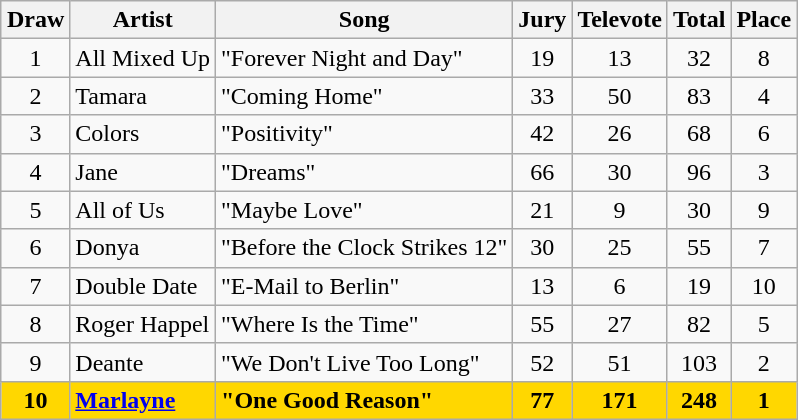<table class="sortable wikitable" style="margin: 1em auto 1em auto; text-align:center">
<tr>
<th>Draw</th>
<th>Artist</th>
<th>Song</th>
<th>Jury</th>
<th>Televote</th>
<th>Total</th>
<th>Place</th>
</tr>
<tr>
<td>1</td>
<td align="left">All Mixed Up</td>
<td align="left">"Forever Night and Day"</td>
<td>19</td>
<td>13</td>
<td>32</td>
<td>8</td>
</tr>
<tr>
<td>2</td>
<td align="left">Tamara</td>
<td align="left">"Coming Home"</td>
<td>33</td>
<td>50</td>
<td>83</td>
<td>4</td>
</tr>
<tr>
<td>3</td>
<td align="left">Colors</td>
<td align="left">"Positivity"</td>
<td>42</td>
<td>26</td>
<td>68</td>
<td>6</td>
</tr>
<tr>
<td>4</td>
<td align="left">Jane</td>
<td align="left">"Dreams"</td>
<td>66</td>
<td>30</td>
<td>96</td>
<td>3</td>
</tr>
<tr>
<td>5</td>
<td align="left">All of Us</td>
<td align="left">"Maybe Love"</td>
<td>21</td>
<td>9</td>
<td>30</td>
<td>9</td>
</tr>
<tr>
<td>6</td>
<td align="left">Donya</td>
<td align="left">"Before the Clock Strikes 12"</td>
<td>30</td>
<td>25</td>
<td>55</td>
<td>7</td>
</tr>
<tr>
<td>7</td>
<td align="left">Double Date</td>
<td align="left">"E-Mail to Berlin"</td>
<td>13</td>
<td>6</td>
<td>19</td>
<td>10</td>
</tr>
<tr>
<td>8</td>
<td align="left">Roger Happel</td>
<td align="left">"Where Is the Time"</td>
<td>55</td>
<td>27</td>
<td>82</td>
<td>5</td>
</tr>
<tr>
<td>9</td>
<td align="left">Deante</td>
<td align="left">"We Don't Live Too Long"</td>
<td>52</td>
<td>51</td>
<td>103</td>
<td>2</td>
</tr>
<tr style="font-weight:bold; background:gold;">
<td>10</td>
<td align="left"><a href='#'>Marlayne</a></td>
<td align="left">"One Good Reason"</td>
<td>77</td>
<td>171</td>
<td>248</td>
<td>1</td>
</tr>
</table>
